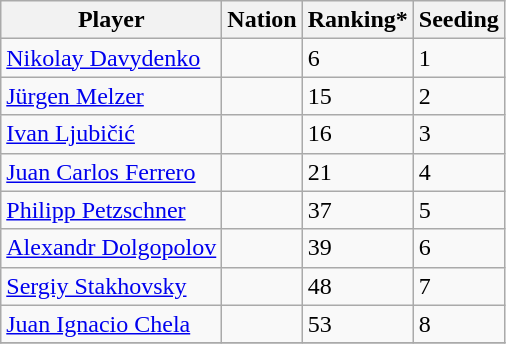<table class="sortable wikitable" border="1">
<tr>
<th>Player</th>
<th>Nation</th>
<th>Ranking*</th>
<th>Seeding</th>
</tr>
<tr>
<td><a href='#'>Nikolay Davydenko</a></td>
<td></td>
<td>6</td>
<td>1</td>
</tr>
<tr>
<td><a href='#'>Jürgen Melzer</a></td>
<td></td>
<td>15</td>
<td>2</td>
</tr>
<tr>
<td><a href='#'>Ivan Ljubičić</a></td>
<td></td>
<td>16</td>
<td>3</td>
</tr>
<tr>
<td><a href='#'>Juan Carlos Ferrero</a></td>
<td></td>
<td>21</td>
<td>4</td>
</tr>
<tr>
<td><a href='#'>Philipp Petzschner</a></td>
<td></td>
<td>37</td>
<td>5</td>
</tr>
<tr>
<td><a href='#'>Alexandr Dolgopolov</a></td>
<td></td>
<td>39</td>
<td>6</td>
</tr>
<tr>
<td><a href='#'>Sergiy Stakhovsky</a></td>
<td></td>
<td>48</td>
<td>7</td>
</tr>
<tr>
<td><a href='#'>Juan Ignacio Chela</a></td>
<td></td>
<td>53</td>
<td>8</td>
</tr>
<tr>
</tr>
</table>
